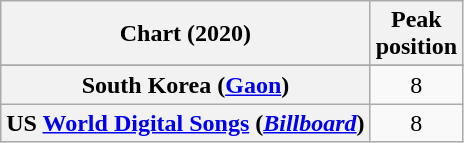<table class="wikitable sortable plainrowheaders" style="text-align:center">
<tr>
<th scope="col">Chart (2020)</th>
<th scope="col">Peak<br>position</th>
</tr>
<tr>
</tr>
<tr>
<th scope="row">South Korea (<a href='#'>Gaon</a>)</th>
<td>8</td>
</tr>
<tr>
<th scope="row">US <a href='#'>World Digital Songs</a> (<em><a href='#'>Billboard</a></em>)</th>
<td>8</td>
</tr>
</table>
